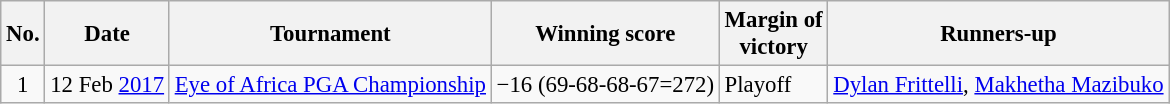<table class="wikitable" style="font-size:95%;">
<tr>
<th>No.</th>
<th>Date</th>
<th>Tournament</th>
<th>Winning score</th>
<th>Margin of<br>victory</th>
<th>Runners-up</th>
</tr>
<tr>
<td align=center>1</td>
<td align=right>12 Feb <a href='#'>2017</a></td>
<td><a href='#'>Eye of Africa PGA Championship</a></td>
<td>−16 (69-68-68-67=272)</td>
<td>Playoff</td>
<td> <a href='#'>Dylan Frittelli</a>,  <a href='#'>Makhetha Mazibuko</a></td>
</tr>
</table>
